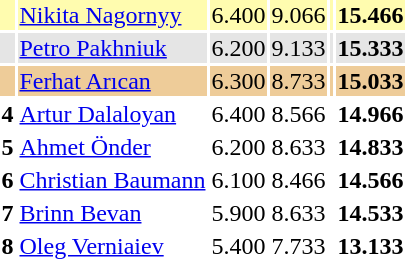<table>
<tr style="background:#fffcaf;">
<th scope=row style="text-align:center"></th>
<td style="text-align:left"> <a href='#'>Nikita Nagornyy</a></td>
<td>6.400</td>
<td>9.066</td>
<td></td>
<td><strong>15.466</strong></td>
</tr>
<tr style="background:#e5e5e5;">
<th scope=row style="text-align:center"></th>
<td style="text-align:left"> <a href='#'>Petro Pakhniuk</a></td>
<td>6.200</td>
<td>9.133</td>
<td></td>
<td><strong>15.333</strong></td>
</tr>
<tr style="background:#ec9;">
<th scope=row style="text-align:center"></th>
<td style="text-align:left"> <a href='#'>Ferhat Arıcan</a></td>
<td>6.300</td>
<td>8.733</td>
<td></td>
<td><strong>15.033</strong></td>
</tr>
<tr>
<th scope=row style="text-align:center">4</th>
<td style="text-align:left"> <a href='#'>Artur Dalaloyan</a></td>
<td>6.400</td>
<td>8.566</td>
<td></td>
<td><strong>14.966</strong></td>
</tr>
<tr>
<th scope=row style="text-align:center">5</th>
<td style="text-align:left"> <a href='#'>Ahmet Önder</a></td>
<td>6.200</td>
<td>8.633</td>
<td></td>
<td><strong>14.833</strong></td>
</tr>
<tr>
<th scope=row style="text-align:center">6</th>
<td style="text-align:left"> <a href='#'>Christian Baumann</a></td>
<td>6.100</td>
<td>8.466</td>
<td></td>
<td><strong>14.566</strong></td>
</tr>
<tr>
<th scope=row style="text-align:center">7</th>
<td style="text-align:left"> <a href='#'>Brinn Bevan</a></td>
<td>5.900</td>
<td>8.633</td>
<td></td>
<td><strong>14.533</strong></td>
</tr>
<tr>
<th scope=row style="text-align:center">8</th>
<td style="text-align:left"> <a href='#'>Oleg Verniaiev</a></td>
<td>5.400</td>
<td>7.733</td>
<td></td>
<td><strong>13.133</strong></td>
</tr>
</table>
